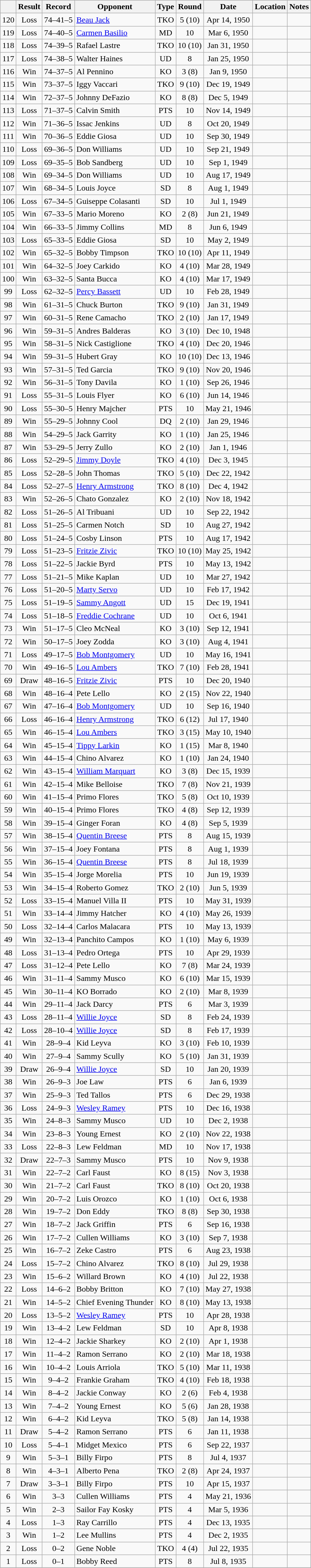<table class="wikitable" style="text-align:center">
<tr>
<th></th>
<th>Result</th>
<th>Record</th>
<th>Opponent</th>
<th>Type</th>
<th>Round</th>
<th>Date</th>
<th>Location</th>
<th>Notes</th>
</tr>
<tr>
<td>120</td>
<td>Loss</td>
<td>74–41–5</td>
<td style="text-align:left;"><a href='#'>Beau Jack</a></td>
<td>TKO</td>
<td>5 (10)</td>
<td>Apr 14, 1950</td>
<td style="text-align:left;"></td>
<td></td>
</tr>
<tr>
<td>119</td>
<td>Loss</td>
<td>74–40–5</td>
<td style="text-align:left;"><a href='#'>Carmen Basilio</a></td>
<td>MD</td>
<td>10</td>
<td>Mar 6, 1950</td>
<td style="text-align:left;"></td>
<td></td>
</tr>
<tr>
<td>118</td>
<td>Loss</td>
<td>74–39–5</td>
<td style="text-align:left;">Rafael Lastre</td>
<td>TKO</td>
<td>10 (10)</td>
<td>Jan 31, 1950</td>
<td style="text-align:left;"></td>
<td></td>
</tr>
<tr>
<td>117</td>
<td>Loss</td>
<td>74–38–5</td>
<td style="text-align:left;">Walter Haines</td>
<td>UD</td>
<td>8</td>
<td>Jan 25, 1950</td>
<td style="text-align:left;"></td>
<td></td>
</tr>
<tr>
<td>116</td>
<td>Win</td>
<td>74–37–5</td>
<td style="text-align:left;">Al Pennino</td>
<td>KO</td>
<td>3 (8)</td>
<td>Jan 9, 1950</td>
<td style="text-align:left;"></td>
<td></td>
</tr>
<tr>
<td>115</td>
<td>Win</td>
<td>73–37–5</td>
<td style="text-align:left;">Iggy Vaccari</td>
<td>TKO</td>
<td>9 (10)</td>
<td>Dec 19, 1949</td>
<td style="text-align:left;"></td>
<td></td>
</tr>
<tr>
<td>114</td>
<td>Win</td>
<td>72–37–5</td>
<td style="text-align:left;">Johnny DeFazio</td>
<td>KO</td>
<td>8 (8)</td>
<td>Dec 5, 1949</td>
<td style="text-align:left;"></td>
<td></td>
</tr>
<tr>
<td>113</td>
<td>Loss</td>
<td>71–37–5</td>
<td style="text-align:left;">Calvin Smith</td>
<td>PTS</td>
<td>10</td>
<td>Nov 14, 1949</td>
<td style="text-align:left;"></td>
<td></td>
</tr>
<tr>
<td>112</td>
<td>Win</td>
<td>71–36–5</td>
<td style="text-align:left;">Issac Jenkins</td>
<td>UD</td>
<td>8</td>
<td>Oct 20, 1949</td>
<td style="text-align:left;"></td>
<td></td>
</tr>
<tr>
<td>111</td>
<td>Win</td>
<td>70–36–5</td>
<td style="text-align:left;">Eddie Giosa</td>
<td>UD</td>
<td>10</td>
<td>Sep 30, 1949</td>
<td style="text-align:left;"></td>
<td></td>
</tr>
<tr>
<td>110</td>
<td>Loss</td>
<td>69–36–5</td>
<td style="text-align:left;">Don Williams</td>
<td>UD</td>
<td>10</td>
<td>Sep 21, 1949</td>
<td style="text-align:left;"></td>
<td></td>
</tr>
<tr>
<td>109</td>
<td>Loss</td>
<td>69–35–5</td>
<td style="text-align:left;">Bob Sandberg</td>
<td>UD</td>
<td>10</td>
<td>Sep 1, 1949</td>
<td style="text-align:left;"></td>
<td></td>
</tr>
<tr>
<td>108</td>
<td>Win</td>
<td>69–34–5</td>
<td style="text-align:left;">Don Williams</td>
<td>UD</td>
<td>10</td>
<td>Aug 17, 1949</td>
<td style="text-align:left;"></td>
<td></td>
</tr>
<tr>
<td>107</td>
<td>Win</td>
<td>68–34–5</td>
<td style="text-align:left;">Louis Joyce</td>
<td>SD</td>
<td>8</td>
<td>Aug 1, 1949</td>
<td style="text-align:left;"></td>
<td></td>
</tr>
<tr>
<td>106</td>
<td>Loss</td>
<td>67–34–5</td>
<td style="text-align:left;">Guiseppe Colasanti</td>
<td>SD</td>
<td>10</td>
<td>Jul 1, 1949</td>
<td style="text-align:left;"></td>
<td></td>
</tr>
<tr>
<td>105</td>
<td>Win</td>
<td>67–33–5</td>
<td style="text-align:left;">Mario Moreno</td>
<td>KO</td>
<td>2 (8)</td>
<td>Jun 21, 1949</td>
<td style="text-align:left;"></td>
<td></td>
</tr>
<tr>
<td>104</td>
<td>Win</td>
<td>66–33–5</td>
<td style="text-align:left;">Jimmy Collins</td>
<td>MD</td>
<td>8</td>
<td>Jun 6, 1949</td>
<td style="text-align:left;"></td>
<td></td>
</tr>
<tr>
<td>103</td>
<td>Loss</td>
<td>65–33–5</td>
<td style="text-align:left;">Eddie Giosa</td>
<td>SD</td>
<td>10</td>
<td>May 2, 1949</td>
<td style="text-align:left;"></td>
<td></td>
</tr>
<tr>
<td>102</td>
<td>Win</td>
<td>65–32–5</td>
<td style="text-align:left;">Bobby Timpson</td>
<td>TKO</td>
<td>10 (10)</td>
<td>Apr 11, 1949</td>
<td style="text-align:left;"></td>
<td></td>
</tr>
<tr>
<td>101</td>
<td>Win</td>
<td>64–32–5</td>
<td style="text-align:left;">Joey Carkido</td>
<td>KO</td>
<td>4 (10)</td>
<td>Mar 28, 1949</td>
<td style="text-align:left;"></td>
<td></td>
</tr>
<tr>
<td>100</td>
<td>Win</td>
<td>63–32–5</td>
<td style="text-align:left;">Santa Bucca</td>
<td>KO</td>
<td>4 (10)</td>
<td>Mar 17, 1949</td>
<td style="text-align:left;"></td>
<td></td>
</tr>
<tr>
<td>99</td>
<td>Loss</td>
<td>62–32–5</td>
<td style="text-align:left;"><a href='#'>Percy Bassett</a></td>
<td>UD</td>
<td>10</td>
<td>Feb 28, 1949</td>
<td style="text-align:left;"></td>
<td></td>
</tr>
<tr>
<td>98</td>
<td>Win</td>
<td>61–31–5</td>
<td style="text-align:left;">Chuck Burton</td>
<td>TKO</td>
<td>9 (10)</td>
<td>Jan 31, 1949</td>
<td style="text-align:left;"></td>
<td></td>
</tr>
<tr>
<td>97</td>
<td>Win</td>
<td>60–31–5</td>
<td style="text-align:left;">Rene Camacho</td>
<td>TKO</td>
<td>2 (10)</td>
<td>Jan 17, 1949</td>
<td style="text-align:left;"></td>
<td></td>
</tr>
<tr>
<td>96</td>
<td>Win</td>
<td>59–31–5</td>
<td style="text-align:left;">Andres Balderas</td>
<td>KO</td>
<td>3 (10)</td>
<td>Dec 10, 1948</td>
<td style="text-align:left;"></td>
<td></td>
</tr>
<tr>
<td>95</td>
<td>Win</td>
<td>58–31–5</td>
<td style="text-align:left;">Nick Castiglione</td>
<td>TKO</td>
<td>4 (10)</td>
<td>Dec 20, 1946</td>
<td style="text-align:left;"></td>
<td></td>
</tr>
<tr>
<td>94</td>
<td>Win</td>
<td>59–31–5</td>
<td style="text-align:left;">Hubert Gray</td>
<td>KO</td>
<td>10 (10)</td>
<td>Dec 13, 1946</td>
<td style="text-align:left;"></td>
<td></td>
</tr>
<tr>
<td>93</td>
<td>Win</td>
<td>57–31–5</td>
<td style="text-align:left;">Ted Garcia</td>
<td>TKO</td>
<td>9 (10)</td>
<td>Nov 20, 1946</td>
<td style="text-align:left;"></td>
<td></td>
</tr>
<tr>
<td>92</td>
<td>Win</td>
<td>56–31–5</td>
<td style="text-align:left;">Tony Davila</td>
<td>KO</td>
<td>1 (10)</td>
<td>Sep 26, 1946</td>
<td style="text-align:left;"></td>
<td></td>
</tr>
<tr>
<td>91</td>
<td>Loss</td>
<td>55–31–5</td>
<td style="text-align:left;">Louis Flyer</td>
<td>KO</td>
<td>6 (10)</td>
<td>Jun 14, 1946</td>
<td style="text-align:left;"></td>
<td></td>
</tr>
<tr>
<td>90</td>
<td>Loss</td>
<td>55–30–5</td>
<td style="text-align:left;">Henry Majcher</td>
<td>PTS</td>
<td>10</td>
<td>May 21, 1946</td>
<td style="text-align:left;"></td>
<td></td>
</tr>
<tr>
<td>89</td>
<td>Win</td>
<td>55–29–5</td>
<td style="text-align:left;">Johnny Cool</td>
<td>DQ</td>
<td>2 (10)</td>
<td>Jan 29, 1946</td>
<td style="text-align:left;"></td>
<td style="text-align:left;"></td>
</tr>
<tr>
<td>88</td>
<td>Win</td>
<td>54–29–5</td>
<td style="text-align:left;">Jack Garrity</td>
<td>KO</td>
<td>1 (10)</td>
<td>Jan 25, 1946</td>
<td style="text-align:left;"></td>
<td></td>
</tr>
<tr>
<td>87</td>
<td>Win</td>
<td>53–29–5</td>
<td style="text-align:left;">Jerry Zullo</td>
<td>KO</td>
<td>2 (10)</td>
<td>Jan 1, 1946</td>
<td style="text-align:left;"></td>
<td></td>
</tr>
<tr>
<td>86</td>
<td>Loss</td>
<td>52–29–5</td>
<td style="text-align:left;"><a href='#'>Jimmy Doyle</a></td>
<td>TKO</td>
<td>4 (10)</td>
<td>Dec 3, 1945</td>
<td style="text-align:left;"></td>
<td></td>
</tr>
<tr>
<td>85</td>
<td>Loss</td>
<td>52–28–5</td>
<td style="text-align:left;">John Thomas</td>
<td>TKO</td>
<td>5 (10)</td>
<td>Dec 22, 1942</td>
<td style="text-align:left;"></td>
<td></td>
</tr>
<tr>
<td>84</td>
<td>Loss</td>
<td>52–27–5</td>
<td style="text-align:left;"><a href='#'>Henry Armstrong</a></td>
<td>TKO</td>
<td>8 (10)</td>
<td>Dec 4, 1942</td>
<td style="text-align:left;"></td>
<td></td>
</tr>
<tr>
<td>83</td>
<td>Win</td>
<td>52–26–5</td>
<td style="text-align:left;">Chato Gonzalez</td>
<td>KO</td>
<td>2 (10)</td>
<td>Nov 18, 1942</td>
<td style="text-align:left;"></td>
<td></td>
</tr>
<tr>
<td>82</td>
<td>Loss</td>
<td>51–26–5</td>
<td style="text-align:left;">Al Tribuani</td>
<td>UD</td>
<td>10</td>
<td>Sep 22, 1942</td>
<td style="text-align:left;"></td>
<td></td>
</tr>
<tr>
<td>81</td>
<td>Loss</td>
<td>51–25–5</td>
<td style="text-align:left;">Carmen Notch</td>
<td>SD</td>
<td>10</td>
<td>Aug 27, 1942</td>
<td style="text-align:left;"></td>
<td></td>
</tr>
<tr>
<td>80</td>
<td>Loss</td>
<td>51–24–5</td>
<td style="text-align:left;">Cosby Linson</td>
<td>PTS</td>
<td>10</td>
<td>Aug 17, 1942</td>
<td style="text-align:left;"></td>
<td></td>
</tr>
<tr>
<td>79</td>
<td>Loss</td>
<td>51–23–5</td>
<td style="text-align:left;"><a href='#'>Fritzie Zivic</a></td>
<td>TKO</td>
<td>10 (10)</td>
<td>May 25, 1942</td>
<td style="text-align:left;"></td>
<td></td>
</tr>
<tr>
<td>78</td>
<td>Loss</td>
<td>51–22–5</td>
<td style="text-align:left;">Jackie Byrd</td>
<td>PTS</td>
<td>10</td>
<td>May 13, 1942</td>
<td style="text-align:left;"></td>
<td></td>
</tr>
<tr>
<td>77</td>
<td>Loss</td>
<td>51–21–5</td>
<td style="text-align:left;">Mike Kaplan</td>
<td>UD</td>
<td>10</td>
<td>Mar 27, 1942</td>
<td style="text-align:left;"></td>
<td></td>
</tr>
<tr>
<td>76</td>
<td>Loss</td>
<td>51–20–5</td>
<td style="text-align:left;"><a href='#'>Marty Servo</a></td>
<td>UD</td>
<td>10</td>
<td>Feb 17, 1942</td>
<td style="text-align:left;"></td>
<td></td>
</tr>
<tr>
<td>75</td>
<td>Loss</td>
<td>51–19–5</td>
<td style="text-align:left;"><a href='#'>Sammy Angott</a></td>
<td>UD</td>
<td>15</td>
<td>Dec 19, 1941</td>
<td style="text-align:left;"></td>
<td style="text-align:left;"></td>
</tr>
<tr>
<td>74</td>
<td>Loss</td>
<td>51–18–5</td>
<td style="text-align:left;"><a href='#'>Freddie Cochrane</a></td>
<td>UD</td>
<td>10</td>
<td>Oct 6, 1941</td>
<td style="text-align:left;"></td>
<td></td>
</tr>
<tr>
<td>73</td>
<td>Win</td>
<td>51–17–5</td>
<td style="text-align:left;">Cleo McNeal</td>
<td>KO</td>
<td>3 (10)</td>
<td>Sep 12, 1941</td>
<td style="text-align:left;"></td>
<td></td>
</tr>
<tr>
<td>72</td>
<td>Win</td>
<td>50–17–5</td>
<td style="text-align:left;">Joey Zodda</td>
<td>KO</td>
<td>3 (10)</td>
<td>Aug 4, 1941</td>
<td style="text-align:left;"></td>
<td></td>
</tr>
<tr>
<td>71</td>
<td>Loss</td>
<td>49–17–5</td>
<td style="text-align:left;"><a href='#'>Bob Montgomery</a></td>
<td>UD</td>
<td>10</td>
<td>May 16, 1941</td>
<td style="text-align:left;"></td>
<td></td>
</tr>
<tr>
<td>70</td>
<td>Win</td>
<td>49–16–5</td>
<td style="text-align:left;"><a href='#'>Lou Ambers</a></td>
<td>TKO</td>
<td>7 (10)</td>
<td>Feb 28, 1941</td>
<td style="text-align:left;"></td>
<td></td>
</tr>
<tr>
<td>69</td>
<td>Draw</td>
<td>48–16–5</td>
<td style="text-align:left;"><a href='#'>Fritzie Zivic</a></td>
<td>PTS</td>
<td>10</td>
<td>Dec 20, 1940</td>
<td style="text-align:left;"></td>
<td></td>
</tr>
<tr>
<td>68</td>
<td>Win</td>
<td>48–16–4</td>
<td style="text-align:left;">Pete Lello</td>
<td>KO</td>
<td>2 (15)</td>
<td>Nov 22, 1940</td>
<td style="text-align:left;"></td>
<td style="text-align:left;"></td>
</tr>
<tr>
<td>67</td>
<td>Win</td>
<td>47–16–4</td>
<td style="text-align:left;"><a href='#'>Bob Montgomery</a></td>
<td>UD</td>
<td>10</td>
<td>Sep 16, 1940</td>
<td style="text-align:left;"></td>
<td></td>
</tr>
<tr>
<td>66</td>
<td>Loss</td>
<td>46–16–4</td>
<td style="text-align:left;"><a href='#'>Henry Armstrong</a></td>
<td>TKO</td>
<td>6 (12)</td>
<td>Jul 17, 1940</td>
<td style="text-align:left;"></td>
<td></td>
</tr>
<tr>
<td>65</td>
<td>Win</td>
<td>46–15–4</td>
<td style="text-align:left;"><a href='#'>Lou Ambers</a></td>
<td>TKO</td>
<td>3 (15)</td>
<td>May 10, 1940</td>
<td style="text-align:left;"></td>
<td style="text-align:left;"></td>
</tr>
<tr>
<td>64</td>
<td>Win</td>
<td>45–15–4</td>
<td style="text-align:left;"><a href='#'>Tippy Larkin</a></td>
<td>KO</td>
<td>1 (15)</td>
<td>Mar 8, 1940</td>
<td style="text-align:left;"></td>
<td style="text-align:left;"></td>
</tr>
<tr>
<td>63</td>
<td>Win</td>
<td>44–15–4</td>
<td style="text-align:left;">Chino Alvarez</td>
<td>KO</td>
<td>1 (10)</td>
<td>Jan 24, 1940</td>
<td style="text-align:left;"></td>
<td style="text-align:left;"></td>
</tr>
<tr>
<td>62</td>
<td>Win</td>
<td>43–15–4</td>
<td style="text-align:left;"><a href='#'>William Marquart</a></td>
<td>KO</td>
<td>3 (8)</td>
<td>Dec 15, 1939</td>
<td style="text-align:left;"></td>
<td style="text-align:left;"></td>
</tr>
<tr>
<td>61</td>
<td>Win</td>
<td>42–15–4</td>
<td style="text-align:left;">Mike Belloise</td>
<td>TKO</td>
<td>7 (8)</td>
<td>Nov 21, 1939</td>
<td style="text-align:left;"></td>
<td style="text-align:left;"></td>
</tr>
<tr>
<td>60</td>
<td>Win</td>
<td>41–15–4</td>
<td style="text-align:left;">Primo Flores</td>
<td>TKO</td>
<td>5 (8)</td>
<td>Oct 10, 1939</td>
<td style="text-align:left;"></td>
<td style="text-align:left;"></td>
</tr>
<tr>
<td>59</td>
<td>Win</td>
<td>40–15–4</td>
<td style="text-align:left;">Primo Flores</td>
<td>TKO</td>
<td>4 (8)</td>
<td>Sep 12, 1939</td>
<td style="text-align:left;"></td>
<td style="text-align:left;"></td>
</tr>
<tr>
<td>58</td>
<td>Win</td>
<td>39–15–4</td>
<td style="text-align:left;">Ginger Foran</td>
<td>KO</td>
<td>4 (8)</td>
<td>Sep 5, 1939</td>
<td style="text-align:left;"></td>
<td style="text-align:left;"></td>
</tr>
<tr>
<td>57</td>
<td>Win</td>
<td>38–15–4</td>
<td style="text-align:left;"><a href='#'>Quentin Breese</a></td>
<td>PTS</td>
<td>8</td>
<td>Aug 15, 1939</td>
<td style="text-align:left;"></td>
<td style="text-align:left;"></td>
</tr>
<tr>
<td>56</td>
<td>Win</td>
<td>37–15–4</td>
<td style="text-align:left;">Joey Fontana</td>
<td>PTS</td>
<td>8</td>
<td>Aug 1, 1939</td>
<td style="text-align:left;"></td>
<td style="text-align:left;"></td>
</tr>
<tr>
<td>55</td>
<td>Win</td>
<td>36–15–4</td>
<td style="text-align:left;"><a href='#'>Quentin Breese</a></td>
<td>PTS</td>
<td>8</td>
<td>Jul 18, 1939</td>
<td style="text-align:left;"></td>
<td style="text-align:left;"></td>
</tr>
<tr>
<td>54</td>
<td>Win</td>
<td>35–15–4</td>
<td style="text-align:left;">Jorge Morelia</td>
<td>PTS</td>
<td>10</td>
<td>Jun 19, 1939</td>
<td style="text-align:left;"></td>
<td style="text-align:left;"></td>
</tr>
<tr>
<td>53</td>
<td>Win</td>
<td>34–15–4</td>
<td style="text-align:left;">Roberto Gomez</td>
<td>TKO</td>
<td>2 (10)</td>
<td>Jun 5, 1939</td>
<td style="text-align:left;"></td>
<td style="text-align:left;"></td>
</tr>
<tr>
<td>52</td>
<td>Loss</td>
<td>33–15–4</td>
<td style="text-align:left;">Manuel Villa II</td>
<td>PTS</td>
<td>10</td>
<td>May 31, 1939</td>
<td style="text-align:left;"></td>
<td style="text-align:left;"></td>
</tr>
<tr>
<td>51</td>
<td>Win</td>
<td>33–14–4</td>
<td style="text-align:left;">Jimmy Hatcher</td>
<td>KO</td>
<td>4 (10)</td>
<td>May 26, 1939</td>
<td style="text-align:left;"></td>
<td style="text-align:left;"></td>
</tr>
<tr>
<td>50</td>
<td>Loss</td>
<td>32–14–4</td>
<td style="text-align:left;">Carlos Malacara</td>
<td>PTS</td>
<td>10</td>
<td>May 13, 1939</td>
<td style="text-align:left;"></td>
<td style="text-align:left;"></td>
</tr>
<tr>
<td>49</td>
<td>Win</td>
<td>32–13–4</td>
<td style="text-align:left;">Panchito Campos</td>
<td>KO</td>
<td>1 (10)</td>
<td>May 6, 1939</td>
<td style="text-align:left;"></td>
<td style="text-align:left;"></td>
</tr>
<tr>
<td>48</td>
<td>Loss</td>
<td>31–13–4</td>
<td style="text-align:left;">Pedro Ortega</td>
<td>PTS</td>
<td>10</td>
<td>Apr 29, 1939</td>
<td style="text-align:left;"></td>
<td style="text-align:left;"></td>
</tr>
<tr>
<td>47</td>
<td>Loss</td>
<td>31–12–4</td>
<td style="text-align:left;">Pete Lello</td>
<td>KO</td>
<td>7 (8)</td>
<td>Mar 24, 1939</td>
<td style="text-align:left;"></td>
<td style="text-align:left;"></td>
</tr>
<tr>
<td>46</td>
<td>Win</td>
<td>31–11–4</td>
<td style="text-align:left;">Sammy Musco</td>
<td>KO</td>
<td>6 (10)</td>
<td>Mar 15, 1939</td>
<td style="text-align:left;"></td>
<td style="text-align:left;"></td>
</tr>
<tr>
<td>45</td>
<td>Win</td>
<td>30–11–4</td>
<td style="text-align:left;">KO Borrado</td>
<td>KO</td>
<td>2 (10)</td>
<td>Mar 8, 1939</td>
<td style="text-align:left;"></td>
<td style="text-align:left;"></td>
</tr>
<tr>
<td>44</td>
<td>Win</td>
<td>29–11–4</td>
<td style="text-align:left;">Jack Darcy</td>
<td>PTS</td>
<td>6</td>
<td>Mar 3, 1939</td>
<td style="text-align:left;"></td>
<td style="text-align:left;"></td>
</tr>
<tr>
<td>43</td>
<td>Loss</td>
<td>28–11–4</td>
<td style="text-align:left;"><a href='#'>Willie Joyce</a></td>
<td>SD</td>
<td>8</td>
<td>Feb 24, 1939</td>
<td style="text-align:left;"></td>
<td style="text-align:left;"></td>
</tr>
<tr>
<td>42</td>
<td>Loss</td>
<td>28–10–4</td>
<td style="text-align:left;"><a href='#'>Willie Joyce</a></td>
<td>SD</td>
<td>8</td>
<td>Feb 17, 1939</td>
<td style="text-align:left;"></td>
<td style="text-align:left;"></td>
</tr>
<tr>
<td>41</td>
<td>Win</td>
<td>28–9–4</td>
<td style="text-align:left;">Kid Leyva</td>
<td>KO</td>
<td>3 (10)</td>
<td>Feb 10, 1939</td>
<td style="text-align:left;"></td>
<td style="text-align:left;"></td>
</tr>
<tr>
<td>40</td>
<td>Win</td>
<td>27–9–4</td>
<td style="text-align:left;">Sammy Scully</td>
<td>KO</td>
<td>5 (10)</td>
<td>Jan 31, 1939</td>
<td style="text-align:left;"></td>
<td style="text-align:left;"></td>
</tr>
<tr>
<td>39</td>
<td>Draw</td>
<td>26–9–4</td>
<td style="text-align:left;"><a href='#'>Willie Joyce</a></td>
<td>SD</td>
<td>10</td>
<td>Jan 20, 1939</td>
<td style="text-align:left;"></td>
<td style="text-align:left;"></td>
</tr>
<tr>
<td>38</td>
<td>Win</td>
<td>26–9–3</td>
<td style="text-align:left;">Joe Law</td>
<td>PTS</td>
<td>6</td>
<td>Jan 6, 1939</td>
<td style="text-align:left;"></td>
<td style="text-align:left;"></td>
</tr>
<tr>
<td>37</td>
<td>Win</td>
<td>25–9–3</td>
<td style="text-align:left;">Ted Tallos</td>
<td>PTS</td>
<td>6</td>
<td>Dec 29, 1938</td>
<td style="text-align:left;"></td>
<td style="text-align:left;"></td>
</tr>
<tr>
<td>36</td>
<td>Loss</td>
<td>24–9–3</td>
<td style="text-align:left;"><a href='#'>Wesley Ramey</a></td>
<td>PTS</td>
<td>10</td>
<td>Dec 16, 1938</td>
<td style="text-align:left;"></td>
<td style="text-align:left;"></td>
</tr>
<tr>
<td>35</td>
<td>Win</td>
<td>24–8–3</td>
<td style="text-align:left;">Sammy Musco</td>
<td>UD</td>
<td>10</td>
<td>Dec 2, 1938</td>
<td style="text-align:left;"></td>
<td style="text-align:left;"></td>
</tr>
<tr>
<td>34</td>
<td>Win</td>
<td>23–8–3</td>
<td style="text-align:left;">Young Ernest</td>
<td>KO</td>
<td>2 (10)</td>
<td>Nov 22, 1938</td>
<td style="text-align:left;"></td>
<td style="text-align:left;"></td>
</tr>
<tr>
<td>33</td>
<td>Loss</td>
<td>22–8–3</td>
<td style="text-align:left;">Lew Feldman</td>
<td>MD</td>
<td>10</td>
<td>Nov 17, 1938</td>
<td style="text-align:left;"></td>
<td style="text-align:left;"></td>
</tr>
<tr>
<td>32</td>
<td>Draw</td>
<td>22–7–3</td>
<td style="text-align:left;">Sammy Musco</td>
<td>PTS</td>
<td>10</td>
<td>Nov 9, 1938</td>
<td style="text-align:left;"></td>
<td style="text-align:left;"></td>
</tr>
<tr>
<td>31</td>
<td>Win</td>
<td>22–7–2</td>
<td style="text-align:left;">Carl Faust</td>
<td>KO</td>
<td>8 (15)</td>
<td>Nov 3, 1938</td>
<td style="text-align:left;"></td>
<td style="text-align:left;"></td>
</tr>
<tr>
<td>30</td>
<td>Win</td>
<td>21–7–2</td>
<td style="text-align:left;">Carl Faust</td>
<td>TKO</td>
<td>8 (10)</td>
<td>Oct 20, 1938</td>
<td style="text-align:left;"></td>
<td style="text-align:left;"></td>
</tr>
<tr>
<td>29</td>
<td>Win</td>
<td>20–7–2</td>
<td style="text-align:left;">Luis Orozco</td>
<td>KO</td>
<td>1 (10)</td>
<td>Oct 6, 1938</td>
<td style="text-align:left;"></td>
<td style="text-align:left;"></td>
</tr>
<tr>
<td>28</td>
<td>Win</td>
<td>19–7–2</td>
<td style="text-align:left;">Don Eddy</td>
<td>TKO</td>
<td>8 (8)</td>
<td>Sep 30, 1938</td>
<td style="text-align:left;"></td>
<td style="text-align:left;"></td>
</tr>
<tr>
<td>27</td>
<td>Win</td>
<td>18–7–2</td>
<td style="text-align:left;">Jack Griffin</td>
<td>PTS</td>
<td>6</td>
<td>Sep 16, 1938</td>
<td style="text-align:left;"></td>
<td style="text-align:left;"></td>
</tr>
<tr>
<td>26</td>
<td>Win</td>
<td>17–7–2</td>
<td style="text-align:left;">Cullen Williams</td>
<td>KO</td>
<td>3 (10)</td>
<td>Sep 7, 1938</td>
<td style="text-align:left;"></td>
<td style="text-align:left;"></td>
</tr>
<tr>
<td>25</td>
<td>Win</td>
<td>16–7–2</td>
<td style="text-align:left;">Zeke Castro</td>
<td>PTS</td>
<td>6</td>
<td>Aug 23, 1938</td>
<td style="text-align:left;"></td>
<td style="text-align:left;"></td>
</tr>
<tr>
<td>24</td>
<td>Loss</td>
<td>15–7–2</td>
<td style="text-align:left;">Chino Alvarez</td>
<td>TKO</td>
<td>8 (10)</td>
<td>Jul 29, 1938</td>
<td style="text-align:left;"></td>
<td style="text-align:left;"></td>
</tr>
<tr>
<td>23</td>
<td>Win</td>
<td>15–6–2</td>
<td style="text-align:left;">Willard Brown</td>
<td>KO</td>
<td>4 (10)</td>
<td>Jul 22, 1938</td>
<td style="text-align:left;"></td>
<td style="text-align:left;"></td>
</tr>
<tr>
<td>22</td>
<td>Loss</td>
<td>14–6–2</td>
<td style="text-align:left;">Bobby Britton</td>
<td>KO</td>
<td>7 (10)</td>
<td>May 27, 1938</td>
<td style="text-align:left;"></td>
<td style="text-align:left;"></td>
</tr>
<tr>
<td>21</td>
<td>Win</td>
<td>14–5–2</td>
<td style="text-align:left;">Chief Evening Thunder</td>
<td>KO</td>
<td>8 (10)</td>
<td>May 13, 1938</td>
<td style="text-align:left;"></td>
<td style="text-align:left;"></td>
</tr>
<tr>
<td>20</td>
<td>Loss</td>
<td>13–5–2</td>
<td style="text-align:left;"><a href='#'>Wesley Ramey</a></td>
<td>PTS</td>
<td>10</td>
<td>Apr 28, 1938</td>
<td style="text-align:left;"></td>
<td style="text-align:left;"></td>
</tr>
<tr>
<td>19</td>
<td>Win</td>
<td>13–4–2</td>
<td style="text-align:left;">Lew Feldman</td>
<td>SD</td>
<td>10</td>
<td>Apr 8, 1938</td>
<td style="text-align:left;"></td>
<td style="text-align:left;"></td>
</tr>
<tr>
<td>18</td>
<td>Win</td>
<td>12–4–2</td>
<td style="text-align:left;">Jackie Sharkey</td>
<td>KO</td>
<td>2 (10)</td>
<td>Apr 1, 1938</td>
<td style="text-align:left;"></td>
<td style="text-align:left;"></td>
</tr>
<tr>
<td>17</td>
<td>Win</td>
<td>11–4–2</td>
<td style="text-align:left;">Ramon Serrano</td>
<td>KO</td>
<td>2 (10)</td>
<td>Mar 18, 1938</td>
<td style="text-align:left;"></td>
<td style="text-align:left;"></td>
</tr>
<tr>
<td>16</td>
<td>Win</td>
<td>10–4–2</td>
<td style="text-align:left;">Louis Arriola</td>
<td>TKO</td>
<td>5 (10)</td>
<td>Mar 11, 1938</td>
<td style="text-align:left;"></td>
<td style="text-align:left;"></td>
</tr>
<tr>
<td>15</td>
<td>Win</td>
<td>9–4–2</td>
<td style="text-align:left;">Frankie Graham</td>
<td>TKO</td>
<td>4 (10)</td>
<td>Feb 18, 1938</td>
<td style="text-align:left;"></td>
<td style="text-align:left;"></td>
</tr>
<tr>
<td>14</td>
<td>Win</td>
<td>8–4–2</td>
<td style="text-align:left;">Jackie Conway</td>
<td>KO</td>
<td>2 (6)</td>
<td>Feb 4, 1938</td>
<td style="text-align:left;"></td>
<td style="text-align:left;"></td>
</tr>
<tr>
<td>13</td>
<td>Win</td>
<td>7–4–2</td>
<td style="text-align:left;">Young Ernest</td>
<td>KO</td>
<td>5 (6)</td>
<td>Jan 28, 1938</td>
<td style="text-align:left;"></td>
<td style="text-align:left;"></td>
</tr>
<tr>
<td>12</td>
<td>Win</td>
<td>6–4–2</td>
<td style="text-align:left;">Kid Leyva</td>
<td>TKO</td>
<td>5 (8)</td>
<td>Jan 14, 1938</td>
<td style="text-align:left;"></td>
<td style="text-align:left;"></td>
</tr>
<tr>
<td>11</td>
<td>Draw</td>
<td>5–4–2</td>
<td style="text-align:left;">Ramon Serrano</td>
<td>PTS</td>
<td>6</td>
<td>Jan 11, 1938</td>
<td style="text-align:left;"></td>
<td style="text-align:left;"></td>
</tr>
<tr>
<td>10</td>
<td>Loss</td>
<td>5–4–1</td>
<td style="text-align:left;">Midget Mexico</td>
<td>PTS</td>
<td>6</td>
<td>Sep 22, 1937</td>
<td style="text-align:left;"></td>
<td style="text-align:left;"></td>
</tr>
<tr>
<td>9</td>
<td>Win</td>
<td>5–3–1</td>
<td style="text-align:left;">Billy Firpo</td>
<td>PTS</td>
<td>8</td>
<td>Jul 4, 1937</td>
<td style="text-align:left;"></td>
<td style="text-align:left;"></td>
</tr>
<tr>
<td>8</td>
<td>Win</td>
<td>4–3–1</td>
<td style="text-align:left;">Alberto Pena</td>
<td>TKO</td>
<td>2 (8)</td>
<td>Apr 24, 1937</td>
<td style="text-align:left;"></td>
<td style="text-align:left;"></td>
</tr>
<tr>
<td>7</td>
<td>Draw</td>
<td>3–3–1</td>
<td style="text-align:left;">Billy Firpo</td>
<td>PTS</td>
<td>10</td>
<td>Apr 15, 1937</td>
<td style="text-align:left;"></td>
<td style="text-align:left;"></td>
</tr>
<tr>
<td>6</td>
<td>Win</td>
<td>3–3</td>
<td style="text-align:left;">Cullen Williams</td>
<td>PTS</td>
<td>4</td>
<td>May 21, 1936</td>
<td style="text-align:left;"></td>
<td style="text-align:left;"></td>
</tr>
<tr>
<td>5</td>
<td>Win</td>
<td>2–3</td>
<td style="text-align:left;">Sailor Fay Kosky</td>
<td>PTS</td>
<td>4</td>
<td>Mar 5, 1936</td>
<td style="text-align:left;"></td>
<td style="text-align:left;"></td>
</tr>
<tr>
<td>4</td>
<td>Loss</td>
<td>1–3</td>
<td style="text-align:left;">Ray Carrillo</td>
<td>PTS</td>
<td>4</td>
<td>Dec 13, 1935</td>
<td style="text-align:left;"></td>
<td style="text-align:left;"></td>
</tr>
<tr>
<td>3</td>
<td>Win</td>
<td>1–2</td>
<td style="text-align:left;">Lee Mullins</td>
<td>PTS</td>
<td>4</td>
<td>Dec 2, 1935</td>
<td style="text-align:left;"></td>
<td style="text-align:left;"></td>
</tr>
<tr>
<td>2</td>
<td>Loss</td>
<td>0–2</td>
<td style="text-align:left;">Gene Noble</td>
<td>TKO</td>
<td>4 (4)</td>
<td>Jul 22, 1935</td>
<td style="text-align:left;"></td>
<td style="text-align:left;"></td>
</tr>
<tr>
<td>1</td>
<td>Loss</td>
<td>0–1</td>
<td style="text-align:left;">Bobby Reed</td>
<td>PTS</td>
<td>8</td>
<td>Jul 8, 1935</td>
<td style="text-align:left;"></td>
<td style="text-align:left;"></td>
</tr>
<tr>
</tr>
</table>
